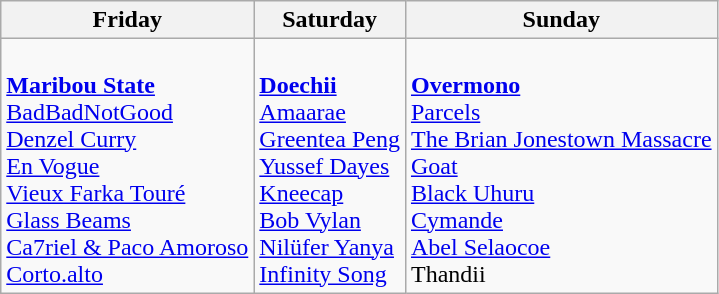<table class="wikitable">
<tr>
<th>Friday</th>
<th>Saturday</th>
<th>Sunday</th>
</tr>
<tr valign="top">
<td><br><strong><a href='#'>Maribou State</a></strong><br>
<a href='#'>BadBadNotGood</a> <br>
<a href='#'>Denzel Curry</a> <br>
<a href='#'>En Vogue</a> <br>
<a href='#'>Vieux Farka Touré</a> <br>
<a href='#'>Glass Beams</a> <br>
<a href='#'>Ca7riel & Paco Amoroso</a> <br>
<a href='#'>Corto.alto</a></td>
<td><br><strong><a href='#'>Doechii</a></strong><br>
<a href='#'>Amaarae</a> <br>
<a href='#'>Greentea Peng</a> <br>
<a href='#'>Yussef Dayes</a> <br>
<a href='#'>Kneecap</a> <br>
<a href='#'>Bob Vylan</a> <br>
<a href='#'>Nilüfer Yanya</a> <br>
<a href='#'>Infinity Song</a></td>
<td><br><strong><a href='#'>Overmono</a></strong><br>
<a href='#'>Parcels</a> <br>
<a href='#'>The Brian Jonestown Massacre</a> <br>
<a href='#'>Goat</a> <br>
<a href='#'>Black Uhuru</a> <br>
<a href='#'>Cymande</a> <br>
<a href='#'>Abel Selaocoe</a> <br>
Thandii</td>
</tr>
</table>
